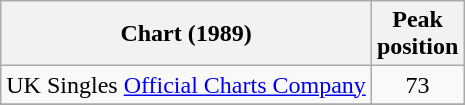<table class="wikitable sortable">
<tr>
<th>Chart (1989)</th>
<th align="center">Peak<br>position</th>
</tr>
<tr 2>
<td>UK Singles <a href='#'>Official Charts Company</a></td>
<td align="center">73</td>
</tr>
<tr>
</tr>
</table>
